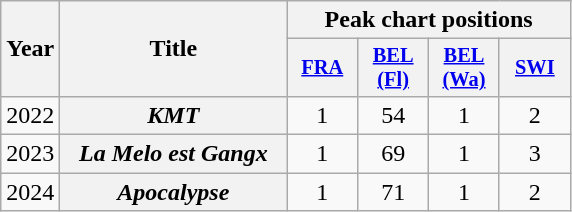<table class="wikitable plainrowheaders" style="text-align:center;">
<tr>
<th scope=col rowspan=2 style="width:1em;">Year</th>
<th scope=col rowspan=2 style="width:9em;">Title</th>
<th scope=col colspan=4>Peak chart positions</th>
</tr>
<tr>
<th scope=col style="width:3em;font-size:85%;"><a href='#'>FRA</a><br></th>
<th scope=col style="width:3em;font-size:85%;"><a href='#'>BEL<br>(Fl)</a><br></th>
<th scope=col style="width:3em;font-size:85%;"><a href='#'>BEL<br>(Wa)</a><br></th>
<th scope=col style="width:3em;font-size:85%;"><a href='#'>SWI</a><br></th>
</tr>
<tr>
<td>2022</td>
<th scope=row><em>KMT</em></th>
<td>1</td>
<td>54</td>
<td>1</td>
<td>2</td>
</tr>
<tr>
<td>2023</td>
<th scope=row><em>La Melo est Gangx</em><br></th>
<td>1</td>
<td>69</td>
<td>1</td>
<td>3</td>
</tr>
<tr>
<td>2024</td>
<th scope=row><em>Apocalypse</em></th>
<td>1</td>
<td>71</td>
<td>1</td>
<td>2</td>
</tr>
</table>
